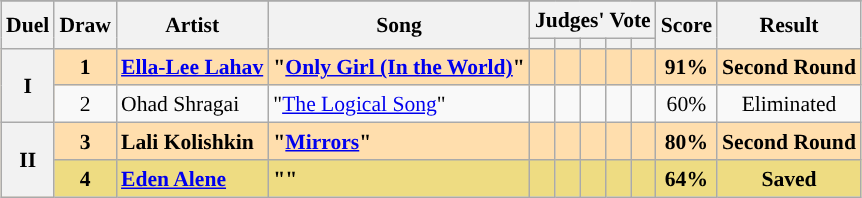<table class="sortable wikitable" style="margin: 1em auto 1em auto; text-align:center; font-size:90%; line-height:18px;">
<tr>
</tr>
<tr>
<th rowspan="2" class="unsortable">Duel</th>
<th rowspan="2">Draw</th>
<th rowspan="2">Artist</th>
<th rowspan="2">Song</th>
<th colspan="5" class="unsortable">Judges' Vote</th>
<th rowspan="2">Score</th>
<th rowspan="2">Result</th>
</tr>
<tr>
<th class="unsortable"></th>
<th class="unsortable"></th>
<th class="unsortable"></th>
<th class="unsortable"></th>
<th class="unsortable"></th>
</tr>
<tr style="font-weight:bold; background:navajowhite;">
<th rowspan="2">I</th>
<td>1</td>
<td align="left"><a href='#'>Ella-Lee Lahav</a></td>
<td align="left">"<a href='#'>Only Girl (In the World)</a>"</td>
<td></td>
<td></td>
<td></td>
<td></td>
<td></td>
<td>91%</td>
<td>Second Round</td>
</tr>
<tr>
<td>2</td>
<td align="left">Ohad Shragai</td>
<td align="left">"<a href='#'>The Logical Song</a>"</td>
<td></td>
<td></td>
<td></td>
<td></td>
<td></td>
<td>60%</td>
<td>Eliminated</td>
</tr>
<tr style="font-weight:bold; background:navajowhite;">
<th rowspan="2">II</th>
<td>3</td>
<td align="left">Lali Kolishkin</td>
<td align="left">"<a href='#'>Mirrors</a>"</td>
<td></td>
<td></td>
<td></td>
<td></td>
<td></td>
<td>80%</td>
<td>Second Round</td>
</tr>
<tr style="font-weight:bold; background:#eedc82;">
<td>4</td>
<td align="left"><a href='#'>Eden Alene</a></td>
<td align="left">""</td>
<td></td>
<td></td>
<td></td>
<td></td>
<td></td>
<td>64%</td>
<td>Saved</td>
</tr>
</table>
